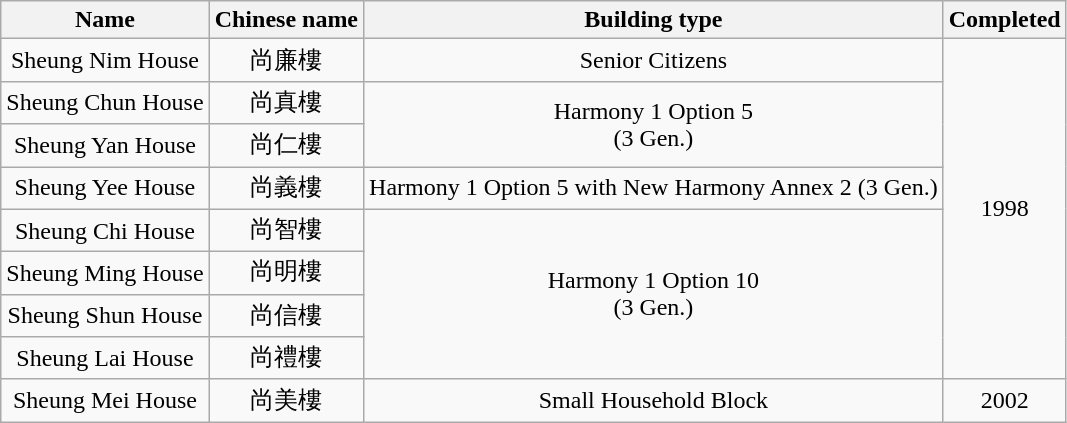<table class="wikitable" style="text-align: center">
<tr>
<th>Name</th>
<th>Chinese name</th>
<th>Building type</th>
<th>Completed</th>
</tr>
<tr>
<td>Sheung Nim House</td>
<td>尚廉樓</td>
<td>Senior Citizens</td>
<td rowspan="8">1998</td>
</tr>
<tr>
<td>Sheung Chun House</td>
<td>尚真樓</td>
<td rowspan="2">Harmony 1 Option 5<br>(3 Gen.)</td>
</tr>
<tr>
<td>Sheung Yan House</td>
<td>尚仁樓</td>
</tr>
<tr>
<td>Sheung Yee House</td>
<td>尚義樓</td>
<td>Harmony 1 Option 5 with New Harmony Annex 2 (3 Gen.)</td>
</tr>
<tr>
<td>Sheung Chi House</td>
<td>尚智樓</td>
<td rowspan="4">Harmony 1 Option 10<br>(3 Gen.)</td>
</tr>
<tr>
<td>Sheung Ming House</td>
<td>尚明樓</td>
</tr>
<tr>
<td>Sheung Shun House</td>
<td>尚信樓</td>
</tr>
<tr>
<td>Sheung Lai House</td>
<td>尚禮樓</td>
</tr>
<tr>
<td>Sheung Mei House</td>
<td>尚美樓</td>
<td>Small Household Block</td>
<td>2002</td>
</tr>
</table>
